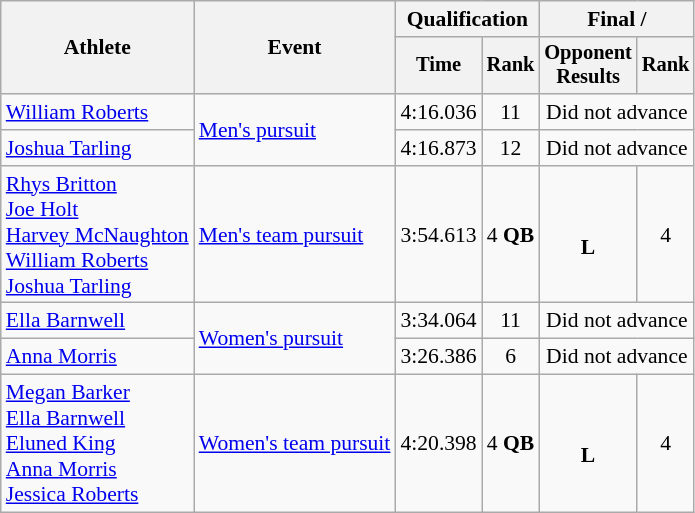<table class="wikitable" style="font-size:90%; text-align:center">
<tr>
<th rowspan=2>Athlete</th>
<th rowspan=2>Event</th>
<th colspan=2>Qualification</th>
<th colspan=2>Final / </th>
</tr>
<tr style="font-size:95%">
<th>Time</th>
<th>Rank</th>
<th>Opponent<br>Results</th>
<th>Rank</th>
</tr>
<tr>
<td align=left><a href='#'>William Roberts</a></td>
<td align=left rowspan=2><a href='#'>Men's pursuit</a></td>
<td>4:16.036</td>
<td>11</td>
<td colspan=2>Did not advance</td>
</tr>
<tr>
<td align=left><a href='#'>Joshua Tarling</a></td>
<td>4:16.873</td>
<td>12</td>
<td colspan=2>Did not advance</td>
</tr>
<tr>
<td align=left><a href='#'>Rhys Britton</a><br><a href='#'>Joe Holt</a><br><a href='#'>Harvey McNaughton</a><br><a href='#'>William Roberts</a><br><a href='#'>Joshua Tarling</a></td>
<td align=left><a href='#'>Men's team pursuit</a></td>
<td>3:54.613</td>
<td>4 <strong>QB</strong></td>
<td><br><strong>L</strong></td>
<td>4</td>
</tr>
<tr>
<td align=left><a href='#'>Ella Barnwell</a></td>
<td align=left rowspan=2><a href='#'>Women's pursuit</a></td>
<td>3:34.064</td>
<td>11</td>
<td colspan=2>Did not advance</td>
</tr>
<tr>
<td align=left><a href='#'>Anna Morris</a></td>
<td>3:26.386</td>
<td>6</td>
<td colspan=2>Did not advance</td>
</tr>
<tr>
<td align=left><a href='#'>Megan Barker</a><br><a href='#'>Ella Barnwell</a><br><a href='#'>Eluned King</a><br><a href='#'>Anna Morris</a><br><a href='#'>Jessica Roberts</a></td>
<td align=left><a href='#'>Women's team pursuit</a></td>
<td>4:20.398</td>
<td>4 <strong>QB</strong></td>
<td><br><strong>L</strong></td>
<td>4</td>
</tr>
</table>
